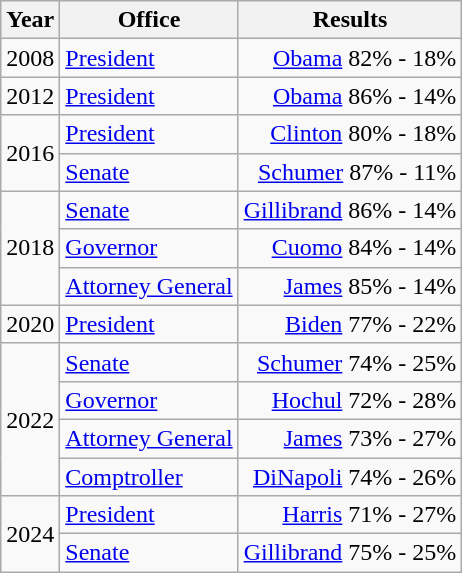<table class=wikitable>
<tr>
<th>Year</th>
<th>Office</th>
<th>Results</th>
</tr>
<tr>
<td>2008</td>
<td><a href='#'>President</a></td>
<td align="right" ><a href='#'>Obama</a> 82% - 18%</td>
</tr>
<tr>
<td>2012</td>
<td><a href='#'>President</a></td>
<td align="right" ><a href='#'>Obama</a> 86% - 14%</td>
</tr>
<tr>
<td rowspan=2>2016</td>
<td><a href='#'>President</a></td>
<td align="right" ><a href='#'>Clinton</a> 80% - 18%</td>
</tr>
<tr>
<td><a href='#'>Senate</a></td>
<td align="right" ><a href='#'>Schumer</a> 87% - 11%</td>
</tr>
<tr>
<td rowspan=3>2018</td>
<td><a href='#'>Senate</a></td>
<td align="right" ><a href='#'>Gillibrand</a> 86% - 14%</td>
</tr>
<tr>
<td><a href='#'>Governor</a></td>
<td align="right" ><a href='#'>Cuomo</a> 84% - 14%</td>
</tr>
<tr>
<td><a href='#'>Attorney General</a></td>
<td align="right" ><a href='#'>James</a> 85% - 14%</td>
</tr>
<tr>
<td>2020</td>
<td><a href='#'>President</a></td>
<td align="right" ><a href='#'>Biden</a> 77% - 22%</td>
</tr>
<tr>
<td rowspan=4>2022</td>
<td><a href='#'>Senate</a></td>
<td align="right" ><a href='#'>Schumer</a> 74% - 25%</td>
</tr>
<tr>
<td><a href='#'>Governor</a></td>
<td align="right" ><a href='#'>Hochul</a> 72% - 28%</td>
</tr>
<tr>
<td><a href='#'>Attorney General</a></td>
<td align="right" ><a href='#'>James</a> 73% - 27%</td>
</tr>
<tr>
<td><a href='#'>Comptroller</a></td>
<td align="right" ><a href='#'>DiNapoli</a> 74% - 26%</td>
</tr>
<tr>
<td rowspan=2>2024</td>
<td><a href='#'>President</a></td>
<td align="right" ><a href='#'>Harris</a> 71% - 27%</td>
</tr>
<tr>
<td><a href='#'>Senate</a></td>
<td align="right" ><a href='#'>Gillibrand</a> 75% - 25%</td>
</tr>
</table>
